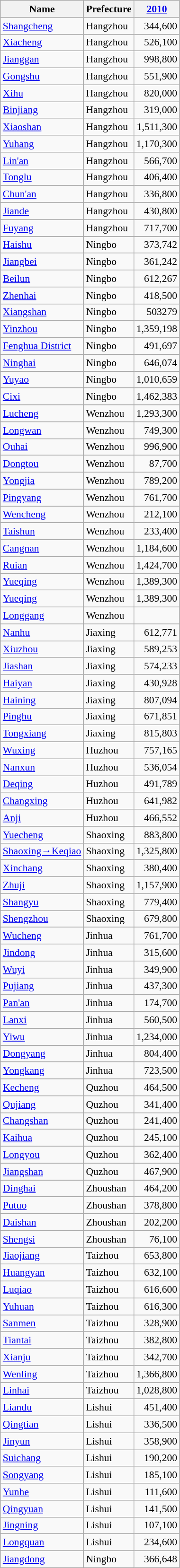<table class="wikitable sortable" style="font-size:90%;" align="center">
<tr>
<th>Name</th>
<th>Prefecture</th>
<th><a href='#'>2010</a></th>
</tr>
<tr>
<td><a href='#'>Shangcheng</a></td>
<td>Hangzhou</td>
<td style="text-align: right;">344,600</td>
</tr>
<tr>
<td><a href='#'>Xiacheng</a></td>
<td>Hangzhou</td>
<td style="text-align: right;">526,100</td>
</tr>
<tr>
<td><a href='#'>Jianggan</a></td>
<td>Hangzhou</td>
<td style="text-align: right;">998,800</td>
</tr>
<tr>
<td><a href='#'>Gongshu</a></td>
<td>Hangzhou</td>
<td style="text-align: right;">551,900</td>
</tr>
<tr>
<td><a href='#'>Xihu</a></td>
<td>Hangzhou</td>
<td style="text-align: right;">820,000</td>
</tr>
<tr>
<td><a href='#'>Binjiang</a></td>
<td>Hangzhou</td>
<td style="text-align: right;">319,000</td>
</tr>
<tr>
<td><a href='#'>Xiaoshan</a></td>
<td>Hangzhou</td>
<td style="text-align: right;">1,511,300</td>
</tr>
<tr>
<td><a href='#'>Yuhang</a></td>
<td>Hangzhou</td>
<td style="text-align: right;">1,170,300</td>
</tr>
<tr>
<td><a href='#'>Lin'an</a></td>
<td>Hangzhou</td>
<td style="text-align: right;">566,700</td>
</tr>
<tr>
<td><a href='#'>Tonglu</a></td>
<td>Hangzhou</td>
<td style="text-align: right;">406,400</td>
</tr>
<tr>
<td><a href='#'>Chun'an</a></td>
<td>Hangzhou</td>
<td style="text-align: right;">336,800</td>
</tr>
<tr>
<td><a href='#'>Jiande</a></td>
<td>Hangzhou</td>
<td style="text-align: right;">430,800</td>
</tr>
<tr>
<td><a href='#'>Fuyang</a></td>
<td>Hangzhou</td>
<td style="text-align: right;">717,700</td>
</tr>
<tr>
</tr>
<tr>
<td><a href='#'>Haishu</a></td>
<td>Ningbo</td>
<td style="text-align: right;">373,742</td>
</tr>
<tr>
<td><a href='#'>Jiangbei</a></td>
<td>Ningbo</td>
<td style="text-align: right;">361,242</td>
</tr>
<tr>
<td><a href='#'>Beilun</a></td>
<td>Ningbo</td>
<td style="text-align: right;">612,267</td>
</tr>
<tr>
<td><a href='#'>Zhenhai</a></td>
<td>Ningbo</td>
<td style="text-align: right;">418,500</td>
</tr>
<tr>
<td><a href='#'>Xiangshan</a></td>
<td>Ningbo</td>
<td style="text-align: right;">503279</td>
</tr>
<tr>
<td><a href='#'>Yinzhou</a></td>
<td>Ningbo</td>
<td style="text-align: right;">1,359,198</td>
</tr>
<tr>
<td><a href='#'>Fenghua District</a></td>
<td>Ningbo</td>
<td style="text-align: right;">491,697</td>
</tr>
<tr>
<td><a href='#'>Ninghai</a></td>
<td>Ningbo</td>
<td style="text-align: right;">646,074</td>
</tr>
<tr>
<td><a href='#'>Yuyao</a></td>
<td>Ningbo</td>
<td style="text-align: right;">1,010,659</td>
</tr>
<tr>
<td><a href='#'>Cixi</a></td>
<td>Ningbo</td>
<td style="text-align: right;">1,462,383</td>
</tr>
<tr>
</tr>
<tr>
<td><a href='#'>Lucheng</a></td>
<td>Wenzhou</td>
<td style="text-align: right;">1,293,300</td>
</tr>
<tr>
<td><a href='#'>Longwan</a></td>
<td>Wenzhou</td>
<td style="text-align: right;">749,300</td>
</tr>
<tr>
<td><a href='#'>Ouhai</a></td>
<td>Wenzhou</td>
<td style="text-align: right;">996,900</td>
</tr>
<tr>
<td><a href='#'>Dongtou</a></td>
<td>Wenzhou</td>
<td style="text-align: right;">87,700</td>
</tr>
<tr>
<td><a href='#'>Yongjia</a></td>
<td>Wenzhou</td>
<td style="text-align: right;">789,200</td>
</tr>
<tr>
<td><a href='#'>Pingyang</a></td>
<td>Wenzhou</td>
<td style="text-align: right;">761,700</td>
</tr>
<tr>
<td><a href='#'>Wencheng</a></td>
<td>Wenzhou</td>
<td style="text-align: right;">212,100</td>
</tr>
<tr>
<td><a href='#'>Taishun</a></td>
<td>Wenzhou</td>
<td style="text-align: right;">233,400</td>
</tr>
<tr>
<td><a href='#'>Cangnan</a></td>
<td>Wenzhou</td>
<td style="text-align: right;">1,184,600</td>
</tr>
<tr>
<td><a href='#'>Ruian</a></td>
<td>Wenzhou</td>
<td style="text-align: right;">1,424,700</td>
</tr>
<tr>
<td><a href='#'>Yueqing</a></td>
<td>Wenzhou</td>
<td style="text-align: right;">1,389,300</td>
</tr>
<tr>
<td><a href='#'>Yueqing</a></td>
<td>Wenzhou</td>
<td style="text-align: right;">1,389,300</td>
</tr>
<tr>
<td><a href='#'>Longgang</a></td>
<td>Wenzhou</td>
<td style="text-align: right;"></td>
</tr>
<tr>
</tr>
<tr>
<td><a href='#'>Nanhu</a></td>
<td>Jiaxing</td>
<td style="text-align: right;">612,771</td>
</tr>
<tr>
<td><a href='#'>Xiuzhou</a></td>
<td>Jiaxing</td>
<td style="text-align: right;">589,253</td>
</tr>
<tr>
<td><a href='#'>Jiashan</a></td>
<td>Jiaxing</td>
<td style="text-align: right;">574,233</td>
</tr>
<tr>
<td><a href='#'>Haiyan</a></td>
<td>Jiaxing</td>
<td style="text-align: right;">430,928</td>
</tr>
<tr>
<td><a href='#'>Haining</a></td>
<td>Jiaxing</td>
<td style="text-align: right;">807,094</td>
</tr>
<tr>
<td><a href='#'>Pinghu</a></td>
<td>Jiaxing</td>
<td style="text-align: right;">671,851</td>
</tr>
<tr>
<td><a href='#'>Tongxiang</a></td>
<td>Jiaxing</td>
<td style="text-align: right;">815,803</td>
</tr>
<tr>
</tr>
<tr>
<td><a href='#'>Wuxing</a></td>
<td>Huzhou</td>
<td style="text-align: right;">757,165</td>
</tr>
<tr>
<td><a href='#'>Nanxun</a></td>
<td>Huzhou</td>
<td style="text-align: right;">536,054</td>
</tr>
<tr>
<td><a href='#'>Deqing</a></td>
<td>Huzhou</td>
<td style="text-align: right;">491,789</td>
</tr>
<tr>
<td><a href='#'>Changxing</a></td>
<td>Huzhou</td>
<td style="text-align: right;">641,982</td>
</tr>
<tr>
<td><a href='#'>Anji</a></td>
<td>Huzhou</td>
<td style="text-align: right;">466,552</td>
</tr>
<tr>
</tr>
<tr>
<td><a href='#'>Yuecheng</a></td>
<td>Shaoxing</td>
<td style="text-align: right;">883,800</td>
</tr>
<tr>
<td><a href='#'>Shaoxing→Keqiao</a></td>
<td>Shaoxing</td>
<td style="text-align: right;">1,325,800</td>
</tr>
<tr>
<td><a href='#'>Xinchang</a></td>
<td>Shaoxing</td>
<td style="text-align: right;">380,400</td>
</tr>
<tr>
<td><a href='#'>Zhuji</a></td>
<td>Shaoxing</td>
<td style="text-align: right;">1,157,900</td>
</tr>
<tr>
<td><a href='#'>Shangyu</a></td>
<td>Shaoxing</td>
<td style="text-align: right;">779,400</td>
</tr>
<tr>
<td><a href='#'>Shengzhou</a></td>
<td>Shaoxing</td>
<td style="text-align: right;">679,800</td>
</tr>
<tr>
</tr>
<tr>
<td><a href='#'>Wucheng</a></td>
<td>Jinhua</td>
<td style="text-align: right;">761,700</td>
</tr>
<tr>
<td><a href='#'>Jindong</a></td>
<td>Jinhua</td>
<td style="text-align: right;">315,600</td>
</tr>
<tr>
<td><a href='#'>Wuyi</a></td>
<td>Jinhua</td>
<td style="text-align: right;">349,900</td>
</tr>
<tr>
<td><a href='#'>Pujiang</a></td>
<td>Jinhua</td>
<td style="text-align: right;">437,300</td>
</tr>
<tr>
<td><a href='#'>Pan'an</a></td>
<td>Jinhua</td>
<td style="text-align: right;">174,700</td>
</tr>
<tr>
<td><a href='#'>Lanxi</a></td>
<td>Jinhua</td>
<td style="text-align: right;">560,500</td>
</tr>
<tr>
<td><a href='#'>Yiwu</a></td>
<td>Jinhua</td>
<td style="text-align: right;">1,234,000</td>
</tr>
<tr>
<td><a href='#'>Dongyang</a></td>
<td>Jinhua</td>
<td style="text-align: right;">804,400</td>
</tr>
<tr>
<td><a href='#'>Yongkang</a></td>
<td>Jinhua</td>
<td style="text-align: right;">723,500</td>
</tr>
<tr>
</tr>
<tr>
<td><a href='#'>Kecheng</a></td>
<td>Quzhou</td>
<td style="text-align: right;">464,500</td>
</tr>
<tr>
<td><a href='#'>Qujiang</a></td>
<td>Quzhou</td>
<td style="text-align: right;">341,400</td>
</tr>
<tr>
<td><a href='#'>Changshan</a></td>
<td>Quzhou</td>
<td style="text-align: right;">241,400</td>
</tr>
<tr>
<td><a href='#'>Kaihua</a></td>
<td>Quzhou</td>
<td style="text-align: right;">245,100</td>
</tr>
<tr>
<td><a href='#'>Longyou</a></td>
<td>Quzhou</td>
<td style="text-align: right;">362,400</td>
</tr>
<tr>
<td><a href='#'>Jiangshan</a></td>
<td>Quzhou</td>
<td style="text-align: right;">467,900</td>
</tr>
<tr>
</tr>
<tr>
<td><a href='#'>Dinghai</a></td>
<td>Zhoushan</td>
<td style="text-align: right;">464,200</td>
</tr>
<tr>
<td><a href='#'>Putuo</a></td>
<td>Zhoushan</td>
<td style="text-align: right;">378,800</td>
</tr>
<tr>
<td><a href='#'>Daishan</a></td>
<td>Zhoushan</td>
<td style="text-align: right;">202,200</td>
</tr>
<tr>
<td><a href='#'>Shengsi</a></td>
<td>Zhoushan</td>
<td style="text-align: right;">76,100</td>
</tr>
<tr>
</tr>
<tr>
<td><a href='#'>Jiaojiang</a></td>
<td>Taizhou</td>
<td style="text-align: right;">653,800</td>
</tr>
<tr>
<td><a href='#'>Huangyan</a></td>
<td>Taizhou</td>
<td style="text-align: right;">632,100</td>
</tr>
<tr>
<td><a href='#'>Luqiao</a></td>
<td>Taizhou</td>
<td style="text-align: right;">616,600</td>
</tr>
<tr>
<td><a href='#'>Yuhuan</a></td>
<td>Taizhou</td>
<td style="text-align: right;">616,300</td>
</tr>
<tr>
<td><a href='#'>Sanmen</a></td>
<td>Taizhou</td>
<td style="text-align: right;">328,900</td>
</tr>
<tr>
<td><a href='#'>Tiantai</a></td>
<td>Taizhou</td>
<td style="text-align: right;">382,800</td>
</tr>
<tr>
<td><a href='#'>Xianju</a></td>
<td>Taizhou</td>
<td style="text-align: right;">342,700</td>
</tr>
<tr>
<td><a href='#'>Wenling</a></td>
<td>Taizhou</td>
<td style="text-align: right;">1,366,800</td>
</tr>
<tr>
<td><a href='#'>Linhai</a></td>
<td>Taizhou</td>
<td style="text-align: right;">1,028,800</td>
</tr>
<tr>
</tr>
<tr>
<td><a href='#'>Liandu</a></td>
<td>Lishui</td>
<td style="text-align: right;">451,400</td>
</tr>
<tr>
<td><a href='#'>Qingtian</a></td>
<td>Lishui</td>
<td style="text-align: right;">336,500</td>
</tr>
<tr>
<td><a href='#'>Jinyun</a></td>
<td>Lishui</td>
<td style="text-align: right;">358,900</td>
</tr>
<tr>
<td><a href='#'>Suichang</a></td>
<td>Lishui</td>
<td style="text-align: right;">190,200</td>
</tr>
<tr>
<td><a href='#'>Songyang</a></td>
<td>Lishui</td>
<td style="text-align: right;">185,100</td>
</tr>
<tr>
<td><a href='#'>Yunhe</a></td>
<td>Lishui</td>
<td style="text-align: right;">111,600</td>
</tr>
<tr>
<td><a href='#'>Qingyuan</a></td>
<td>Lishui</td>
<td style="text-align: right;">141,500</td>
</tr>
<tr>
<td><a href='#'>Jingning</a></td>
<td>Lishui</td>
<td style="text-align: right;">107,100</td>
</tr>
<tr>
<td><a href='#'>Longquan</a></td>
<td>Lishui</td>
<td style="text-align: right;">234,600</td>
</tr>
<tr>
<td><a href='#'>Jiangdong</a> </td>
<td>Ningbo</td>
<td style="text-align: right;">366,648</td>
</tr>
</table>
